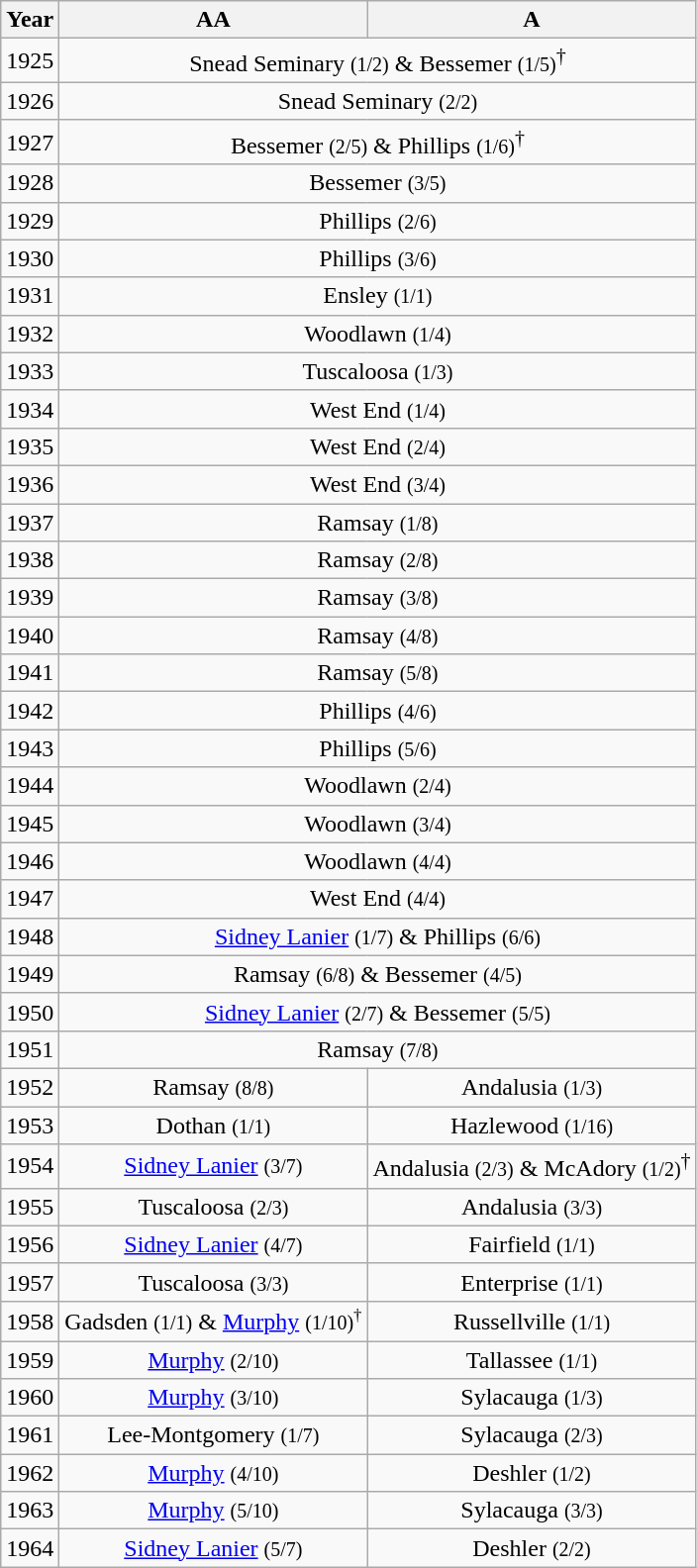<table class="wikitable" style="text-align:center">
<tr>
<th>Year</th>
<th>AA</th>
<th>A</th>
</tr>
<tr>
<td>1925</td>
<td colspan="2">Snead Seminary <small>(1/2)</small> & Bessemer <small>(1/5)</small><sup>†</sup></td>
</tr>
<tr>
<td>1926</td>
<td colspan="2">Snead Seminary <small>(2/2)</small></td>
</tr>
<tr>
<td>1927</td>
<td colspan="2">Bessemer <small>(2/5)</small> & Phillips <small>(1/6)</small><sup>†</sup></td>
</tr>
<tr>
<td>1928</td>
<td colspan="2">Bessemer <small>(3/5)</small></td>
</tr>
<tr>
<td>1929</td>
<td colspan="2">Phillips <small>(2/6)</small></td>
</tr>
<tr>
<td>1930</td>
<td colspan="2">Phillips <small>(3/6)</small></td>
</tr>
<tr>
<td>1931</td>
<td colspan="2">Ensley <small>(1/1)</small></td>
</tr>
<tr>
<td>1932</td>
<td colspan="2">Woodlawn <small>(1/4)</small></td>
</tr>
<tr>
<td>1933</td>
<td colspan="2">Tuscaloosa <small>(1/3)</small></td>
</tr>
<tr>
<td>1934</td>
<td colspan="2">West End <small>(1/4)</small></td>
</tr>
<tr>
<td>1935</td>
<td colspan="2">West End <small>(2/4)</small></td>
</tr>
<tr>
<td>1936</td>
<td colspan="2">West End <small>(3/4)</small></td>
</tr>
<tr>
<td>1937</td>
<td colspan="2">Ramsay <small>(1/8)</small></td>
</tr>
<tr>
<td>1938</td>
<td colspan="2">Ramsay <small>(2/8)</small></td>
</tr>
<tr>
<td>1939</td>
<td colspan="2">Ramsay <small>(3/8)</small></td>
</tr>
<tr>
<td>1940</td>
<td colspan="2">Ramsay <small>(4/8)</small></td>
</tr>
<tr>
<td>1941</td>
<td colspan="2">Ramsay <small>(5/8)</small></td>
</tr>
<tr>
<td>1942</td>
<td colspan="2">Phillips <small>(4/6)</small></td>
</tr>
<tr>
<td>1943</td>
<td colspan="2">Phillips <small>(5/6)</small></td>
</tr>
<tr>
<td>1944</td>
<td colspan="2">Woodlawn <small>(2/4)</small></td>
</tr>
<tr>
<td>1945</td>
<td colspan="2">Woodlawn <small>(3/4)</small></td>
</tr>
<tr>
<td>1946</td>
<td colspan="2">Woodlawn <small>(4/4)</small></td>
</tr>
<tr>
<td>1947</td>
<td colspan="2">West End <small>(4/4)</small></td>
</tr>
<tr>
<td>1948</td>
<td colspan="2"><a href='#'>Sidney Lanier</a> <small>(1/7)</small> & Phillips <small>(6/6)</small></td>
</tr>
<tr>
<td>1949</td>
<td colspan="2">Ramsay <small>(6/8)</small> & Bessemer <small>(4/5)</small></td>
</tr>
<tr>
<td>1950</td>
<td colspan="2"><a href='#'>Sidney Lanier</a> <small>(2/7)</small> & Bessemer <small>(5/5)</small></td>
</tr>
<tr>
<td>1951</td>
<td colspan="2">Ramsay <small>(7/8)</small></td>
</tr>
<tr>
<td>1952</td>
<td>Ramsay <small>(8/8)</small></td>
<td>Andalusia <small>(1/3)</small></td>
</tr>
<tr>
<td>1953</td>
<td>Dothan <small>(1/1)</small></td>
<td>Hazlewood <small>(1/16)</small></td>
</tr>
<tr>
<td>1954</td>
<td><a href='#'>Sidney Lanier</a> <small>(3/7)</small></td>
<td>Andalusia <small>(2/3)</small> & McAdory <small>(1/2)</small><sup>†</sup></td>
</tr>
<tr>
<td>1955</td>
<td>Tuscaloosa <small>(2/3)</small></td>
<td>Andalusia <small>(3/3)</small></td>
</tr>
<tr>
<td>1956</td>
<td><a href='#'>Sidney Lanier</a> <small>(4/7)</small></td>
<td>Fairfield <small>(1/1)</small></td>
</tr>
<tr>
<td>1957</td>
<td>Tuscaloosa <small>(3/3)</small></td>
<td>Enterprise <small>(1/1)</small></td>
</tr>
<tr>
<td>1958</td>
<td>Gadsden <small>(1/1)</small> & <a href='#'>Murphy</a> <small>(1/10)<sup>†</sup></small></td>
<td>Russellville <small>(1/1)</small></td>
</tr>
<tr>
<td>1959</td>
<td><a href='#'>Murphy</a> <small>(2/10)</small></td>
<td>Tallassee <small>(1/1)</small></td>
</tr>
<tr>
<td>1960</td>
<td><a href='#'>Murphy</a> <small>(3/10)</small></td>
<td>Sylacauga <small>(1/3)</small></td>
</tr>
<tr>
<td>1961</td>
<td>Lee-Montgomery <small>(1/7)</small></td>
<td>Sylacauga <small>(2/3)</small></td>
</tr>
<tr>
<td>1962</td>
<td><a href='#'>Murphy</a> <small>(4/10)</small></td>
<td>Deshler <small>(1/2)</small></td>
</tr>
<tr>
<td>1963</td>
<td><a href='#'>Murphy</a> <small>(5/10)</small></td>
<td>Sylacauga <small>(3/3)</small></td>
</tr>
<tr>
<td>1964</td>
<td><a href='#'>Sidney Lanier</a> <small>(5/7)</small></td>
<td>Deshler <small>(2/2)</small></td>
</tr>
</table>
